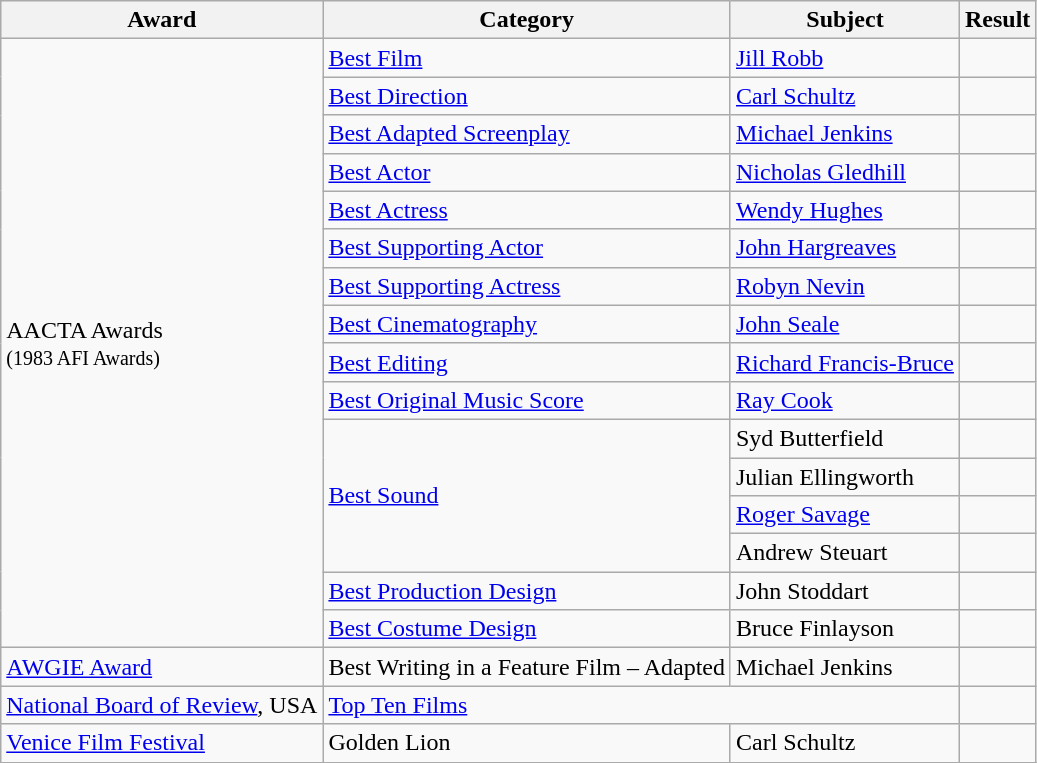<table class="wikitable">
<tr>
<th>Award</th>
<th>Category</th>
<th>Subject</th>
<th>Result</th>
</tr>
<tr>
<td rowspan=16>AACTA Awards<br><small>(1983 AFI Awards)</small></td>
<td><a href='#'>Best Film</a></td>
<td><a href='#'>Jill Robb</a></td>
<td></td>
</tr>
<tr>
<td><a href='#'>Best Direction</a></td>
<td><a href='#'>Carl Schultz</a></td>
<td></td>
</tr>
<tr>
<td><a href='#'>Best Adapted Screenplay</a></td>
<td><a href='#'>Michael Jenkins</a></td>
<td></td>
</tr>
<tr>
<td><a href='#'>Best Actor</a></td>
<td><a href='#'>Nicholas Gledhill</a></td>
<td></td>
</tr>
<tr>
<td><a href='#'>Best Actress</a></td>
<td><a href='#'>Wendy Hughes</a></td>
<td></td>
</tr>
<tr>
<td><a href='#'>Best Supporting Actor</a></td>
<td><a href='#'>John Hargreaves</a></td>
<td></td>
</tr>
<tr>
<td><a href='#'>Best Supporting Actress</a></td>
<td><a href='#'>Robyn Nevin</a></td>
<td></td>
</tr>
<tr>
<td><a href='#'>Best Cinematography</a></td>
<td><a href='#'>John Seale</a></td>
<td></td>
</tr>
<tr>
<td><a href='#'>Best Editing</a></td>
<td><a href='#'>Richard Francis-Bruce</a></td>
<td></td>
</tr>
<tr>
<td><a href='#'>Best Original Music Score</a></td>
<td><a href='#'>Ray Cook</a></td>
<td></td>
</tr>
<tr>
<td rowspan=4><a href='#'>Best Sound</a></td>
<td>Syd Butterfield</td>
<td></td>
</tr>
<tr>
<td>Julian Ellingworth</td>
<td></td>
</tr>
<tr>
<td><a href='#'>Roger Savage</a></td>
<td></td>
</tr>
<tr>
<td>Andrew Steuart</td>
<td></td>
</tr>
<tr>
<td><a href='#'>Best Production Design</a></td>
<td>John Stoddart</td>
<td></td>
</tr>
<tr>
<td><a href='#'>Best Costume Design</a></td>
<td>Bruce Finlayson</td>
<td></td>
</tr>
<tr>
<td><a href='#'>AWGIE Award</a></td>
<td>Best Writing in a Feature Film – Adapted</td>
<td>Michael Jenkins</td>
<td></td>
</tr>
<tr>
<td><a href='#'>National Board of Review</a>, USA</td>
<td colspan=2><a href='#'>Top Ten Films</a></td>
<td></td>
</tr>
<tr>
<td><a href='#'>Venice Film Festival</a></td>
<td>Golden Lion</td>
<td>Carl Schultz</td>
<td></td>
</tr>
<tr>
</tr>
</table>
